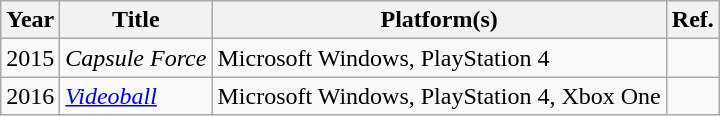<table class="wikitable sortable">
<tr>
<th>Year</th>
<th>Title</th>
<th>Platform(s)</th>
<th>Ref.</th>
</tr>
<tr>
<td>2015</td>
<td><em>Capsule Force</em></td>
<td>Microsoft Windows, PlayStation 4</td>
<td></td>
</tr>
<tr>
<td>2016</td>
<td><em><a href='#'>Videoball</a></em></td>
<td>Microsoft Windows, PlayStation 4, Xbox One</td>
<td></td>
</tr>
</table>
